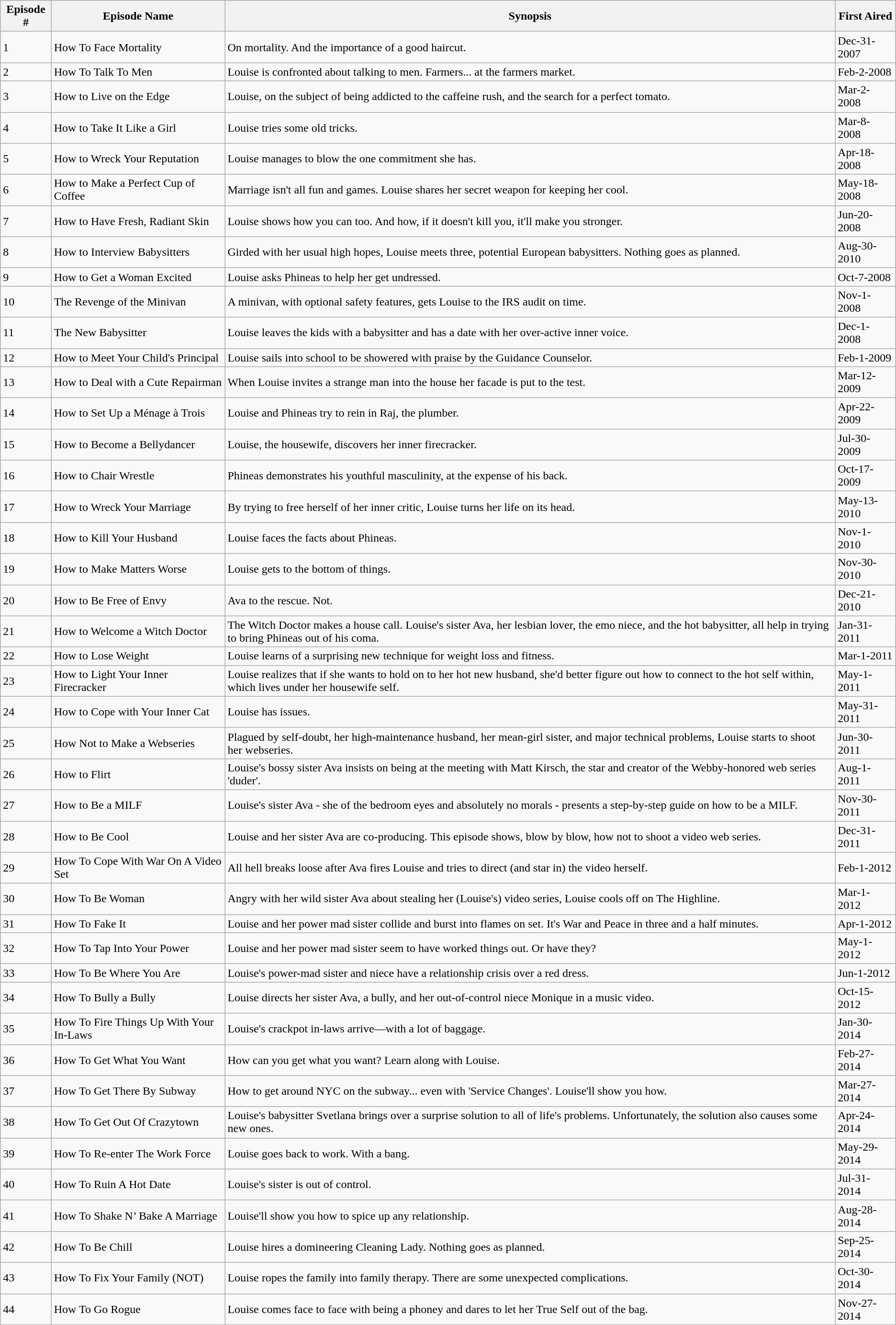<table class="wikitable">
<tr>
<th>Episode #</th>
<th>Episode Name</th>
<th>Synopsis</th>
<th>First Aired</th>
</tr>
<tr>
<td>1</td>
<td>How To Face Mortality</td>
<td>On mortality. And the importance of a good haircut.</td>
<td>Dec-31-2007</td>
</tr>
<tr>
<td>2</td>
<td>How To Talk To Men</td>
<td>Louise is confronted about talking to men. Farmers... at the farmers market.</td>
<td>Feb-2-2008</td>
</tr>
<tr>
<td>3</td>
<td>How to Live on the Edge</td>
<td>Louise, on the subject of being addicted to the caffeine rush, and the search for a perfect tomato.</td>
<td>Mar-2-2008</td>
</tr>
<tr>
<td>4</td>
<td>How to Take It Like a Girl</td>
<td>Louise tries some old tricks.</td>
<td>Mar-8-2008</td>
</tr>
<tr>
<td>5</td>
<td>How to Wreck Your Reputation</td>
<td>Louise manages to blow the one commitment she has.</td>
<td>Apr-18-2008</td>
</tr>
<tr>
<td>6</td>
<td>How to Make a Perfect Cup of Coffee</td>
<td>Marriage isn't all fun and games. Louise shares her secret weapon for keeping her cool.</td>
<td>May-18-2008</td>
</tr>
<tr>
<td>7</td>
<td>How to Have Fresh, Radiant Skin</td>
<td>Louise shows how you can too. And how, if it doesn't kill you, it'll make you stronger.</td>
<td>Jun-20-2008</td>
</tr>
<tr>
<td>8</td>
<td>How to Interview Babysitters</td>
<td>Girded with her usual high hopes, Louise meets three, potential European babysitters. Nothing goes as planned.</td>
<td>Aug-30-2010</td>
</tr>
<tr>
<td>9</td>
<td>How to Get a Woman Excited</td>
<td>Louise asks Phineas to help her get undressed.</td>
<td>Oct-7-2008</td>
</tr>
<tr>
<td>10</td>
<td>The Revenge of the Minivan</td>
<td>A minivan, with optional safety features, gets Louise to the IRS audit on time.</td>
<td>Nov-1-2008</td>
</tr>
<tr>
<td>11</td>
<td>The New Babysitter</td>
<td>Louise leaves the kids with a babysitter and has a date with her over-active inner voice.</td>
<td>Dec-1- 2008</td>
</tr>
<tr>
<td>12</td>
<td>How to Meet Your Child's Principal</td>
<td>Louise sails into school to be showered with praise by the Guidance Counselor.</td>
<td>Feb-1-2009</td>
</tr>
<tr>
<td>13</td>
<td>How to Deal with a Cute Repairman</td>
<td>When Louise invites a strange man into the house her facade is put to the test.</td>
<td>Mar-12-2009</td>
</tr>
<tr>
<td>14</td>
<td>How to Set Up a Ménage à Trois</td>
<td>Louise and Phineas try to rein in Raj, the plumber.</td>
<td>Apr-22-2009</td>
</tr>
<tr>
<td>15</td>
<td>How to Become a Bellydancer</td>
<td>Louise, the housewife, discovers her inner firecracker.</td>
<td>Jul-30-2009</td>
</tr>
<tr>
<td>16</td>
<td>How to Chair Wrestle</td>
<td>Phineas demonstrates his youthful masculinity, at the expense of his back.</td>
<td>Oct-17-2009</td>
</tr>
<tr>
<td>17</td>
<td>How to Wreck Your Marriage</td>
<td>By trying to free herself of her inner critic, Louise turns her life on its head.</td>
<td>May-13-2010</td>
</tr>
<tr>
<td>18</td>
<td>How to Kill Your Husband</td>
<td>Louise faces the facts about Phineas.</td>
<td>Nov-1-2010</td>
</tr>
<tr>
<td>19</td>
<td>How to Make Matters Worse</td>
<td>Louise gets to the bottom of things.</td>
<td>Nov-30-2010</td>
</tr>
<tr>
<td>20</td>
<td>How to Be Free of Envy</td>
<td>Ava to the rescue. Not.</td>
<td>Dec-21-2010</td>
</tr>
<tr>
<td>21</td>
<td>How to Welcome a Witch Doctor</td>
<td>The Witch Doctor makes a house call. Louise's sister Ava, her lesbian lover, the emo niece, and the hot babysitter, all help in trying to bring Phineas out of his coma.</td>
<td>Jan-31-2011</td>
</tr>
<tr>
<td>22</td>
<td>How to Lose Weight</td>
<td>Louise learns of a surprising new technique for weight loss and fitness.</td>
<td>Mar-1-2011</td>
</tr>
<tr>
<td>23</td>
<td>How to Light Your Inner Firecracker</td>
<td>Louise realizes that if she wants to hold on to her hot new husband, she'd better figure out how to connect to the hot self within, which lives under her housewife self.</td>
<td>May-1-2011</td>
</tr>
<tr>
<td>24</td>
<td>How to Cope with Your Inner Cat</td>
<td>Louise has issues.</td>
<td>May-31-2011</td>
</tr>
<tr>
<td>25</td>
<td>How Not to Make a Webseries</td>
<td>Plagued by self-doubt, her high-maintenance husband, her mean-girl sister, and major technical problems, Louise starts to shoot her webseries.</td>
<td>Jun-30-2011</td>
</tr>
<tr>
<td>26</td>
<td>How to Flirt</td>
<td>Louise's bossy sister Ava insists on being at the meeting with Matt Kirsch, the star and creator of the Webby-honored web series 'duder'.</td>
<td>Aug-1-2011</td>
</tr>
<tr>
<td>27</td>
<td>How to Be a MILF</td>
<td>Louise's sister Ava - she of the bedroom eyes and absolutely no morals - presents a step-by-step guide on how to be a MILF.</td>
<td>Nov-30-2011</td>
</tr>
<tr>
<td>28</td>
<td>How to Be Cool</td>
<td>Louise and her sister Ava are co-producing. This episode shows, blow by blow, how not to shoot a video web series.</td>
<td>Dec-31-2011</td>
</tr>
<tr>
<td>29</td>
<td>How To Cope With War On A Video Set</td>
<td>All hell breaks loose after Ava fires Louise and tries to direct (and star in) the video herself.</td>
<td>Feb-1-2012</td>
</tr>
<tr>
<td>30</td>
<td>How To Be Woman</td>
<td>Angry with her wild sister Ava about stealing her (Louise's) video series, Louise cools off on The Highline.</td>
<td>Mar-1-2012</td>
</tr>
<tr>
<td>31</td>
<td>How To Fake It</td>
<td>Louise and her power mad sister collide and burst into flames on set. It's War and Peace in three and a half minutes.</td>
<td>Apr-1-2012</td>
</tr>
<tr>
<td>32</td>
<td>How To Tap Into Your Power</td>
<td>Louise and her power mad sister seem to have worked things out. Or have they?</td>
<td>May-1-2012</td>
</tr>
<tr>
<td>33</td>
<td>How To Be Where You Are</td>
<td>Louise's power-mad sister and niece have a relationship crisis over a red dress.</td>
<td>Jun-1-2012</td>
</tr>
<tr>
<td>34</td>
<td>How To Bully a Bully</td>
<td>Louise directs her sister Ava, a bully, and her out-of-control niece Monique in a music video.</td>
<td>Oct-15-2012</td>
</tr>
<tr>
<td>35</td>
<td>How To Fire Things Up With Your In-Laws</td>
<td>Louise's crackpot in-laws arrive—with a lot of baggage.</td>
<td>Jan-30-2014</td>
</tr>
<tr>
<td>36</td>
<td>How To Get What You Want</td>
<td>How can you get what you want? Learn along with Louise.</td>
<td>Feb-27-2014</td>
</tr>
<tr>
<td>37</td>
<td>How To Get There By Subway</td>
<td>How to get around NYC on the subway... even with 'Service Changes'.  Louise'll show you how.</td>
<td>Mar-27-2014</td>
</tr>
<tr>
<td>38</td>
<td>How To Get Out Of Crazytown</td>
<td>Louise's babysitter Svetlana brings over a surprise solution to all of life's problems. Unfortunately, the solution also causes some new ones.</td>
<td>Apr-24-2014</td>
</tr>
<tr>
<td>39</td>
<td>How To Re-enter The Work Force</td>
<td>Louise goes back to work. With a bang.</td>
<td>May-29-2014</td>
</tr>
<tr>
<td>40</td>
<td>How To Ruin A Hot Date</td>
<td>Louise's sister is out of control.</td>
<td>Jul-31-2014</td>
</tr>
<tr>
<td>41</td>
<td>How To Shake N’ Bake A Marriage</td>
<td>Louise'll show you how to spice up any relationship.</td>
<td>Aug-28-2014</td>
</tr>
<tr>
<td>42</td>
<td>How To Be Chill</td>
<td>Louise hires a domineering Cleaning Lady. Nothing goes as planned.</td>
<td>Sep-25-2014</td>
</tr>
<tr>
<td>43</td>
<td>How To Fix Your Family (NOT)</td>
<td>Louise ropes the family into family therapy. There are some unexpected complications.</td>
<td>Oct-30-2014</td>
</tr>
<tr>
<td>44</td>
<td>How To Go Rogue</td>
<td>Louise comes face to face with being a phoney and dares to let her True Self out of the bag.</td>
<td>Nov-27-2014</td>
</tr>
</table>
